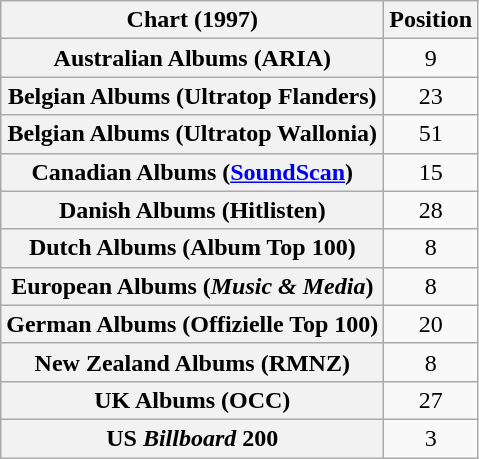<table class="wikitable sortable plainrowheaders" style="text-align:center">
<tr>
<th scope="col">Chart (1997)</th>
<th scope="col">Position</th>
</tr>
<tr>
<th scope="row">Australian Albums (ARIA)</th>
<td>9</td>
</tr>
<tr>
<th scope="row">Belgian Albums (Ultratop Flanders)</th>
<td>23</td>
</tr>
<tr>
<th scope="row">Belgian Albums (Ultratop Wallonia)</th>
<td>51</td>
</tr>
<tr>
<th scope="row">Canadian Albums (<a href='#'>SoundScan</a>)</th>
<td>15</td>
</tr>
<tr>
<th scope="row">Danish Albums (Hitlisten)</th>
<td>28</td>
</tr>
<tr>
<th scope="row">Dutch Albums (Album Top 100)</th>
<td>8</td>
</tr>
<tr>
<th scope="row">European Albums (<em>Music & Media</em>)</th>
<td>8</td>
</tr>
<tr>
<th scope="row">German Albums (Offizielle Top 100)</th>
<td>20</td>
</tr>
<tr>
<th scope="row">New Zealand Albums (RMNZ)</th>
<td>8</td>
</tr>
<tr>
<th scope="row">UK Albums (OCC)</th>
<td>27</td>
</tr>
<tr>
<th scope="row">US <em>Billboard</em> 200</th>
<td>3</td>
</tr>
</table>
